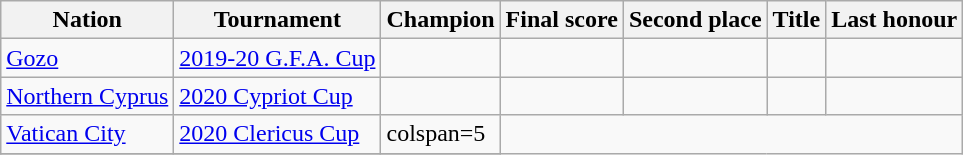<table class="wikitable sortable">
<tr>
<th>Nation</th>
<th>Tournament</th>
<th>Champion</th>
<th>Final score</th>
<th>Second place</th>
<th data-sort-type="number">Title</th>
<th>Last honour</th>
</tr>
<tr>
<td> <a href='#'>Gozo</a></td>
<td><a href='#'>2019-20 G.F.A. Cup</a></td>
<td></td>
<td></td>
<td></td>
<td></td>
<td></td>
</tr>
<tr>
<td> <a href='#'>Northern Cyprus</a></td>
<td><a href='#'>2020 Cypriot Cup</a></td>
<td></td>
<td></td>
<td></td>
<td></td>
<td></td>
</tr>
<tr>
<td> <a href='#'>Vatican City</a></td>
<td><a href='#'>2020 Clericus Cup</a></td>
<td>colspan=5 </td>
</tr>
<tr>
</tr>
</table>
